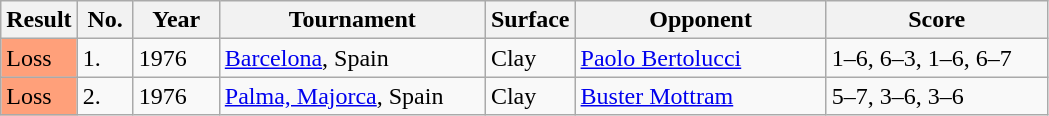<table class="sortable wikitable">
<tr>
<th style="width:40px">Result</th>
<th style="width:30px">No.</th>
<th style="width:50px">Year</th>
<th style="width:170px">Tournament</th>
<th style="width:50px">Surface</th>
<th style="width:160px">Opponent</th>
<th style="width:140px" class="unsortable">Score</th>
</tr>
<tr>
<td style="background:#ffa07a;">Loss</td>
<td>1.</td>
<td>1976</td>
<td><a href='#'>Barcelona</a>, Spain</td>
<td>Clay</td>
<td> <a href='#'>Paolo Bertolucci</a></td>
<td>1–6, 6–3, 1–6, 6–7</td>
</tr>
<tr>
<td style="background:#ffa07a;">Loss</td>
<td>2.</td>
<td>1976</td>
<td><a href='#'>Palma, Majorca</a>, Spain</td>
<td>Clay</td>
<td> <a href='#'>Buster Mottram</a></td>
<td>5–7, 3–6, 3–6</td>
</tr>
</table>
